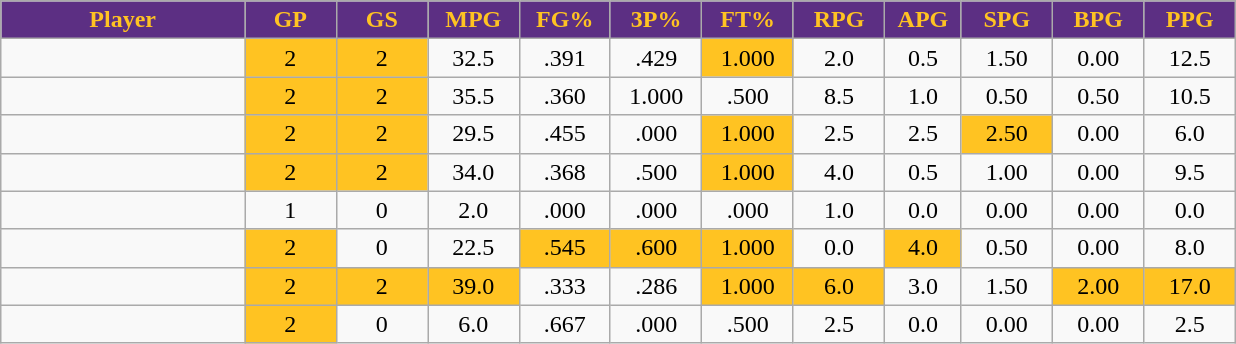<table class="wikitable sortable" style="text-align:center;">
<tr>
<th style="background:#5c2f83;color:#FFC322;" width="16%">Player</th>
<th style="background:#5c2f83;color:#FFC322;" width="6%">GP</th>
<th style="background:#5c2f83;color:#FFC322;" width="6%">GS</th>
<th style="background:#5c2f83;color:#FFC322;" width="6%">MPG</th>
<th style="background:#5c2f83;color:#FFC322;" width="6%">FG%</th>
<th style="background:#5c2f83;color:#FFC322;" width="6%">3P%</th>
<th style="background:#5c2f83;color:#FFC322;" width="6%">FT%</th>
<th style="background:#5c2f83;color:#FFC322;" width="6%">RPG</th>
<th style="background:#5c2f83;color:#FFC322;" width="5%">APG</th>
<th style="background:#5c2f83;color:#FFC322;" width="6%">SPG</th>
<th style="background:#5c2f83;color:#FFC322;" width="6%">BPG</th>
<th style="background:#5c2f83;color:#FFC322;" width="6%">PPG</th>
</tr>
<tr>
<td></td>
<td style="background:#FFC322">2</td>
<td style="background:#FFC322">2</td>
<td>32.5</td>
<td>.391</td>
<td>.429</td>
<td style="background:#FFC322">1.000</td>
<td>2.0</td>
<td>0.5</td>
<td>1.50</td>
<td>0.00</td>
<td>12.5</td>
</tr>
<tr>
<td></td>
<td style="background:#FFC322">2</td>
<td style="background:#FFC322">2</td>
<td>35.5</td>
<td>.360</td>
<td>1.000</td>
<td>.500</td>
<td>8.5</td>
<td>1.0</td>
<td>0.50</td>
<td>0.50</td>
<td>10.5</td>
</tr>
<tr>
<td></td>
<td style="background:#FFC322">2</td>
<td style="background:#FFC322">2</td>
<td>29.5</td>
<td>.455</td>
<td>.000</td>
<td style="background:#FFC322">1.000</td>
<td>2.5</td>
<td>2.5</td>
<td style="background:#FFC322">2.50</td>
<td>0.00</td>
<td>6.0</td>
</tr>
<tr>
<td></td>
<td style="background:#FFC322">2</td>
<td style="background:#FFC322">2</td>
<td>34.0</td>
<td>.368</td>
<td>.500</td>
<td style="background:#FFC322">1.000</td>
<td>4.0</td>
<td>0.5</td>
<td>1.00</td>
<td>0.00</td>
<td>9.5</td>
</tr>
<tr>
<td></td>
<td>1</td>
<td>0</td>
<td>2.0</td>
<td>.000</td>
<td>.000</td>
<td>.000</td>
<td>1.0</td>
<td>0.0</td>
<td>0.00</td>
<td>0.00</td>
<td>0.0</td>
</tr>
<tr>
<td></td>
<td style="background:#FFC322">2</td>
<td>0</td>
<td>22.5</td>
<td style="background:#FFC322">.545</td>
<td style="background:#FFC322">.600</td>
<td style="background:#FFC322">1.000</td>
<td>0.0</td>
<td style="background:#FFC322">4.0</td>
<td>0.50</td>
<td>0.00</td>
<td>8.0</td>
</tr>
<tr>
<td></td>
<td style="background:#FFC322">2</td>
<td style="background:#FFC322">2</td>
<td style="background:#FFC322">39.0</td>
<td>.333</td>
<td>.286</td>
<td style="background:#FFC322">1.000</td>
<td style="background:#FFC322">6.0</td>
<td>3.0</td>
<td>1.50</td>
<td style="background:#FFC322">2.00</td>
<td style="background:#FFC322">17.0</td>
</tr>
<tr>
<td></td>
<td style="background:#FFC322">2</td>
<td>0</td>
<td>6.0</td>
<td>.667</td>
<td>.000</td>
<td>.500</td>
<td>2.5</td>
<td>0.0</td>
<td>0.00</td>
<td>0.00</td>
<td>2.5</td>
</tr>
</table>
